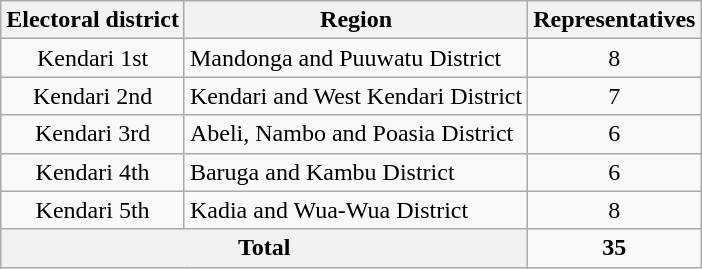<table class="wikitable">
<tr>
<th>Electoral district</th>
<th>Region</th>
<th>Representatives</th>
</tr>
<tr>
<td align="center">Kendari 1st</td>
<td>Mandonga and Puuwatu District</td>
<td align="center">8</td>
</tr>
<tr>
<td align="center">Kendari 2nd</td>
<td>Kendari and West Kendari District</td>
<td align="center">7</td>
</tr>
<tr>
<td align="center">Kendari 3rd</td>
<td>Abeli, Nambo and Poasia District</td>
<td align="center">6</td>
</tr>
<tr>
<td align="center">Kendari 4th</td>
<td>Baruga and Kambu District</td>
<td align="center">6</td>
</tr>
<tr>
<td align="center">Kendari 5th</td>
<td>Kadia and Wua-Wua District</td>
<td align="center">8</td>
</tr>
<tr>
<th colspan="2">Total</th>
<td align="center"><strong>35</strong></td>
</tr>
</table>
